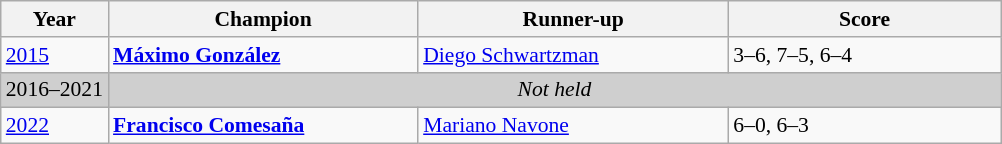<table class="wikitable" style="font-size:90%">
<tr>
<th>Year</th>
<th style="width:200px;">Champion</th>
<th style="width:200px;">Runner-up</th>
<th style="width:175px;">Score</th>
</tr>
<tr>
<td><a href='#'>2015</a></td>
<td> <strong><a href='#'>Máximo González</a></strong></td>
<td> <a href='#'>Diego Schwartzman</a></td>
<td>3–6, 7–5, 6–4</td>
</tr>
<tr>
<td style="background:#cfcfcf">2016–2021</td>
<td colspan=3 align=center style="background:#cfcfcf"><em>Not held</em></td>
</tr>
<tr>
<td><a href='#'>2022</a></td>
<td> <strong><a href='#'>Francisco Comesaña</a></strong></td>
<td> <a href='#'>Mariano Navone</a></td>
<td>6–0, 6–3</td>
</tr>
</table>
